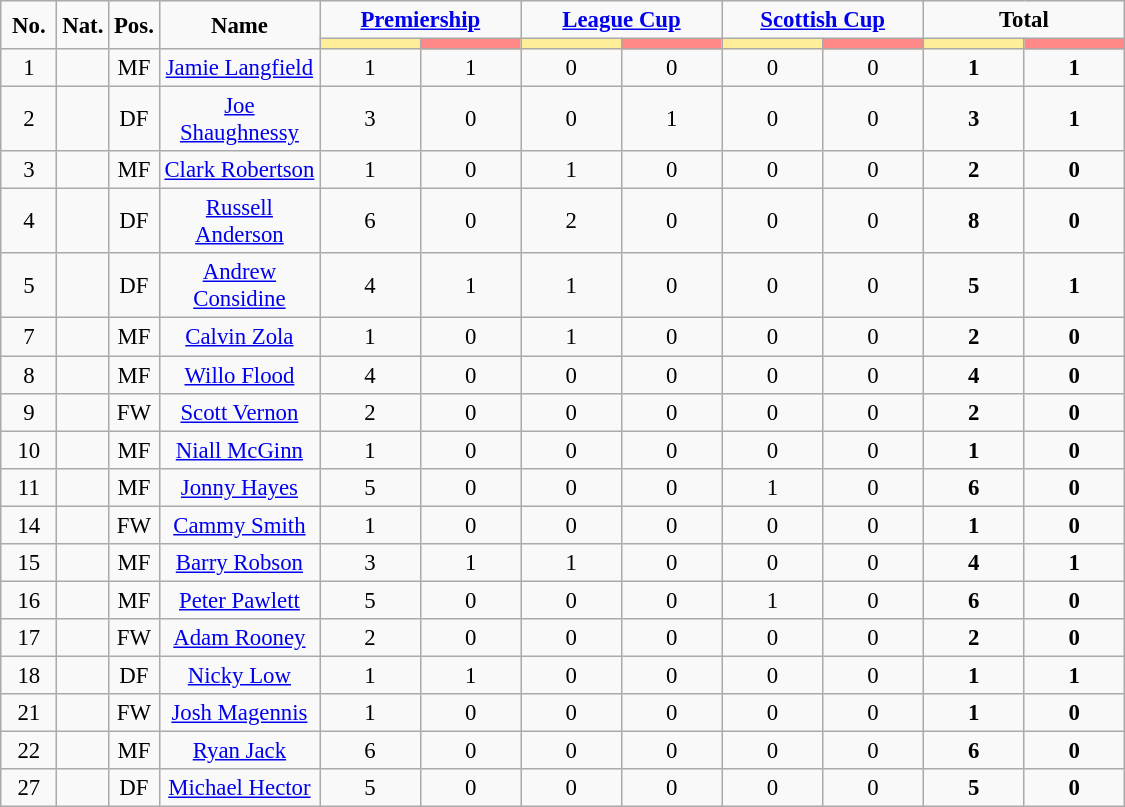<table class="wikitable" style="font-size: 95%; text-align: center;">
<tr>
<td rowspan="2"  style="width:5%; text-align:center;"><strong>No.</strong></td>
<td rowspan="2"  style="width:automatic; text-align:center;"><strong>Nat.</strong></td>
<td rowspan="2"  style="width:automatic; text-align:center;"><strong>Pos.</strong></td>
<td rowspan="2"  style="width:100px; text-align:center;"><strong>Name</strong></td>
<td colspan="2" style="text-align:center;"><strong><a href='#'>Premiership</a></strong></td>
<td colspan="2" style="text-align:center;"><strong><a href='#'>League Cup</a></strong></td>
<td colspan="2" style="text-align:center;"><strong><a href='#'>Scottish Cup</a></strong></td>
<td colspan="2" style="text-align:center;"><strong>Total</strong></td>
</tr>
<tr>
<th style="width:60px; background:#fe9;"></th>
<th style="width:60px; background:#ff8888;"></th>
<th style="width:60px; background:#fe9;"></th>
<th style="width:60px; background:#ff8888;"></th>
<th style="width:60px; background:#fe9;"></th>
<th style="width:60px; background:#ff8888;"></th>
<th style="width:60px; background:#fe9;"></th>
<th style="width:60px; background:#ff8888;"></th>
</tr>
<tr>
<td>1</td>
<td></td>
<td>MF</td>
<td><a href='#'>Jamie Langfield</a></td>
<td>1</td>
<td>1</td>
<td>0</td>
<td>0</td>
<td>0</td>
<td>0</td>
<td><strong>1</strong></td>
<td><strong>1</strong></td>
</tr>
<tr>
<td>2</td>
<td></td>
<td>DF</td>
<td><a href='#'>Joe Shaughnessy</a></td>
<td>3</td>
<td>0</td>
<td>0</td>
<td>1</td>
<td>0</td>
<td>0</td>
<td><strong>3</strong></td>
<td><strong>1</strong></td>
</tr>
<tr>
<td>3</td>
<td></td>
<td>MF</td>
<td><a href='#'>Clark Robertson</a></td>
<td>1</td>
<td>0</td>
<td>1</td>
<td>0</td>
<td>0</td>
<td>0</td>
<td><strong>2</strong></td>
<td><strong>0</strong></td>
</tr>
<tr>
<td>4</td>
<td></td>
<td>DF</td>
<td><a href='#'>Russell Anderson</a></td>
<td>6</td>
<td>0</td>
<td>2</td>
<td>0</td>
<td>0</td>
<td>0</td>
<td><strong>8</strong></td>
<td><strong>0</strong></td>
</tr>
<tr>
<td>5</td>
<td></td>
<td>DF</td>
<td><a href='#'>Andrew Considine</a></td>
<td>4</td>
<td>1</td>
<td>1</td>
<td>0</td>
<td>0</td>
<td>0</td>
<td><strong>5</strong></td>
<td><strong>1</strong></td>
</tr>
<tr>
<td>7</td>
<td></td>
<td>MF</td>
<td><a href='#'>Calvin Zola</a></td>
<td>1</td>
<td>0</td>
<td>1</td>
<td>0</td>
<td>0</td>
<td>0</td>
<td><strong>2</strong></td>
<td><strong>0</strong></td>
</tr>
<tr>
<td>8</td>
<td></td>
<td>MF</td>
<td><a href='#'>Willo Flood</a></td>
<td>4</td>
<td>0</td>
<td>0</td>
<td>0</td>
<td>0</td>
<td>0</td>
<td><strong>4</strong></td>
<td><strong>0</strong></td>
</tr>
<tr>
<td>9</td>
<td></td>
<td>FW</td>
<td><a href='#'>Scott Vernon</a></td>
<td>2</td>
<td>0</td>
<td>0</td>
<td>0</td>
<td>0</td>
<td>0</td>
<td><strong>2</strong></td>
<td><strong>0</strong></td>
</tr>
<tr>
<td>10</td>
<td></td>
<td>MF</td>
<td><a href='#'>Niall McGinn</a></td>
<td>1</td>
<td>0</td>
<td>0</td>
<td>0</td>
<td>0</td>
<td>0</td>
<td><strong>1</strong></td>
<td><strong>0</strong></td>
</tr>
<tr>
<td>11</td>
<td></td>
<td>MF</td>
<td><a href='#'>Jonny Hayes</a></td>
<td>5</td>
<td>0</td>
<td>0</td>
<td>0</td>
<td>1</td>
<td>0</td>
<td><strong>6</strong></td>
<td><strong>0</strong></td>
</tr>
<tr>
<td>14</td>
<td></td>
<td>FW</td>
<td><a href='#'>Cammy Smith</a></td>
<td>1</td>
<td>0</td>
<td>0</td>
<td>0</td>
<td>0</td>
<td>0</td>
<td><strong>1</strong></td>
<td><strong>0</strong></td>
</tr>
<tr>
<td>15</td>
<td></td>
<td>MF</td>
<td><a href='#'>Barry Robson</a></td>
<td>3</td>
<td>1</td>
<td>1</td>
<td>0</td>
<td>0</td>
<td>0</td>
<td><strong>4</strong></td>
<td><strong>1</strong></td>
</tr>
<tr>
<td>16</td>
<td></td>
<td>MF</td>
<td><a href='#'>Peter Pawlett</a></td>
<td>5</td>
<td>0</td>
<td>0</td>
<td>0</td>
<td>1</td>
<td>0</td>
<td><strong>6</strong></td>
<td><strong>0</strong></td>
</tr>
<tr>
<td>17</td>
<td></td>
<td>FW</td>
<td><a href='#'>Adam Rooney</a></td>
<td>2</td>
<td>0</td>
<td>0</td>
<td>0</td>
<td>0</td>
<td>0</td>
<td><strong>2</strong></td>
<td><strong>0</strong></td>
</tr>
<tr>
<td>18</td>
<td></td>
<td>DF</td>
<td><a href='#'>Nicky Low</a></td>
<td>1</td>
<td>1</td>
<td>0</td>
<td>0</td>
<td>0</td>
<td>0</td>
<td><strong>1</strong></td>
<td><strong>1</strong></td>
</tr>
<tr>
<td>21</td>
<td></td>
<td>FW</td>
<td><a href='#'>Josh Magennis</a></td>
<td>1</td>
<td>0</td>
<td>0</td>
<td>0</td>
<td>0</td>
<td>0</td>
<td><strong>1</strong></td>
<td><strong>0</strong></td>
</tr>
<tr>
<td>22</td>
<td></td>
<td>MF</td>
<td><a href='#'>Ryan Jack</a></td>
<td>6</td>
<td>0</td>
<td>0</td>
<td>0</td>
<td>0</td>
<td>0</td>
<td><strong>6</strong></td>
<td><strong>0</strong></td>
</tr>
<tr>
<td>27</td>
<td></td>
<td>DF</td>
<td><a href='#'>Michael Hector</a></td>
<td>5</td>
<td>0</td>
<td>0</td>
<td>0</td>
<td>0</td>
<td>0</td>
<td><strong>5</strong></td>
<td><strong>0</strong></td>
</tr>
</table>
